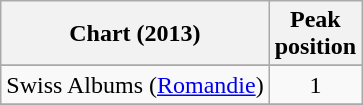<table class="wikitable sortable plainrowheaders">
<tr>
<th scope="col">Chart (2013)</th>
<th scope="col">Peak<br>position</th>
</tr>
<tr>
</tr>
<tr>
</tr>
<tr>
</tr>
<tr>
<td>Swiss Albums (<a href='#'>Romandie</a>)</td>
<td align="center">1</td>
</tr>
<tr>
</tr>
</table>
